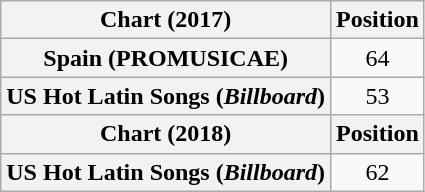<table class="wikitable plainrowheaders" style="text-align:center">
<tr>
<th>Chart (2017)</th>
<th>Position</th>
</tr>
<tr>
<th scope="row">Spain (PROMUSICAE)</th>
<td>64</td>
</tr>
<tr>
<th scope="row">US Hot Latin Songs (<em>Billboard</em>)</th>
<td>53</td>
</tr>
<tr>
<th>Chart (2018)</th>
<th>Position</th>
</tr>
<tr>
<th scope="row">US Hot Latin Songs (<em>Billboard</em>)</th>
<td>62</td>
</tr>
</table>
